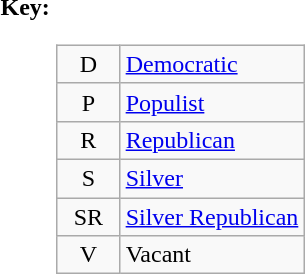<table>
<tr valign=top>
<th>Key:</th>
<td><br><table class=wikitable>
<tr>
<td align=center width=35px >D</td>
<td><a href='#'>Democratic</a></td>
</tr>
<tr>
<td align=center width=35px >P</td>
<td><a href='#'>Populist</a></td>
</tr>
<tr>
<td align=center width=35px >R</td>
<td><a href='#'>Republican</a></td>
</tr>
<tr>
<td align=center width=35px >S</td>
<td><a href='#'>Silver</a></td>
</tr>
<tr>
<td align=center width=35px >SR</td>
<td><a href='#'>Silver Republican</a></td>
</tr>
<tr>
<td align=center width=35px >V</td>
<td>Vacant</td>
</tr>
</table>
</td>
</tr>
</table>
